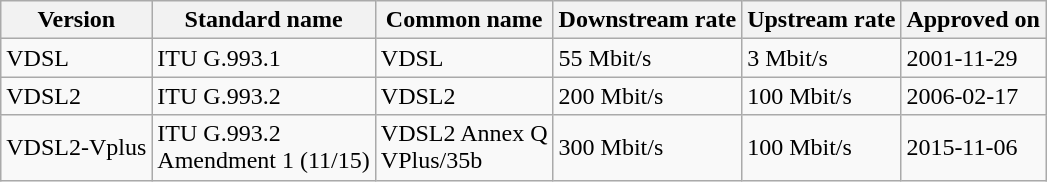<table class="wikitable sortable">
<tr>
<th class="unsortable">Version</th>
<th class="unsortable">Standard name</th>
<th class="unsortable">Common name</th>
<th>Downstream rate</th>
<th>Upstream rate</th>
<th>Approved on</th>
</tr>
<tr>
<td>VDSL</td>
<td>ITU G.993.1</td>
<td>VDSL</td>
<td>55 Mbit/s</td>
<td>3 Mbit/s</td>
<td>2001-11-29</td>
</tr>
<tr>
<td>VDSL2</td>
<td>ITU G.993.2</td>
<td>VDSL2</td>
<td>200 Mbit/s</td>
<td>100 Mbit/s</td>
<td>2006-02-17</td>
</tr>
<tr>
<td>VDSL2-Vplus</td>
<td>ITU G.993.2 <br>Amendment 1 (11/15)</td>
<td>VDSL2 Annex Q<br>VPlus/35b</td>
<td>300 Mbit/s</td>
<td>100 Mbit/s</td>
<td>2015-11-06</td>
</tr>
</table>
